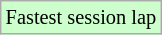<table class="wikitable sortable" style="font-size: 85%;">
<tr style="background:#ccffcc;">
<td>Fastest session lap</td>
</tr>
</table>
